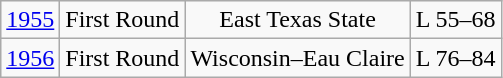<table class=wikitable style="text-align:center">
<tr>
<td><a href='#'>1955</a></td>
<td>First Round</td>
<td>East Texas State</td>
<td>L 55–68</td>
</tr>
<tr>
<td><a href='#'>1956</a></td>
<td>First Round</td>
<td>Wisconsin–Eau Claire</td>
<td>L 76–84</td>
</tr>
</table>
